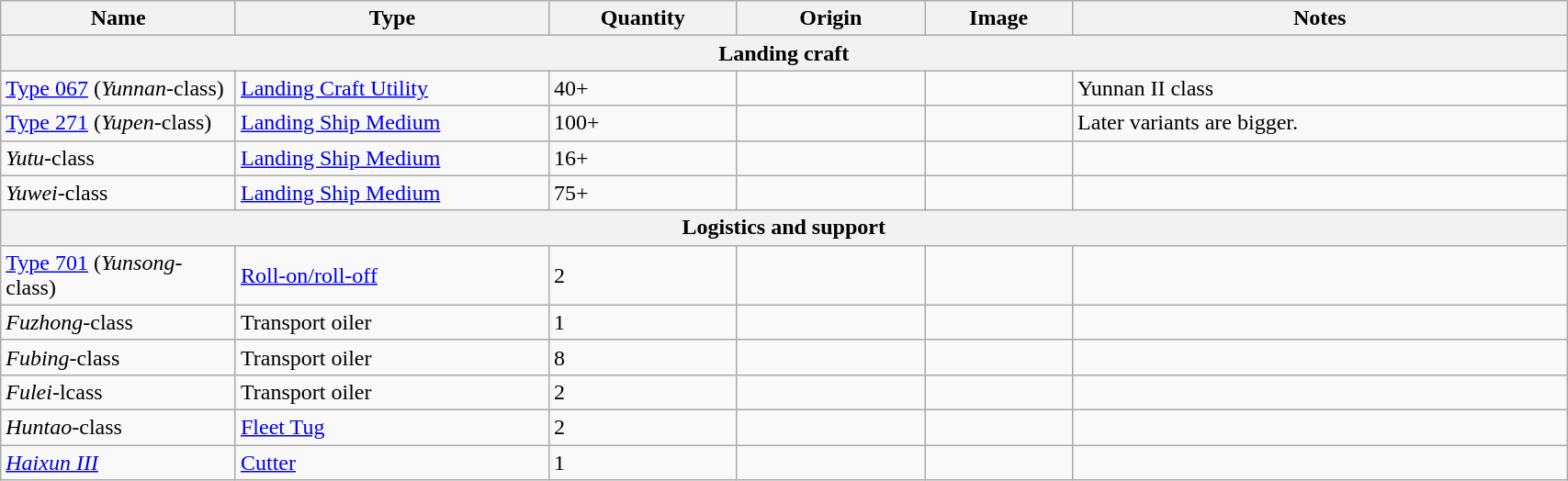<table class="wikitable" style="width:90%;">
<tr>
<th style="width:15%;">Name</th>
<th style="width:20%;">Type</th>
<th style="width:12%;">Quantity</th>
<th style="width:12%;">Origin</th>
<th>Image</th>
<th>Notes</th>
</tr>
<tr>
<th colspan="6">Landing craft</th>
</tr>
<tr>
<td><a href='#'>Type 067</a> (<em>Yunnan</em>-class)</td>
<td><a href='#'>Landing Craft Utility</a></td>
<td>40+</td>
<td></td>
<td></td>
<td>Yunnan II class</td>
</tr>
<tr>
<td><a href='#'>Type 271</a> (<em>Yupen</em>-class)</td>
<td><a href='#'>Landing Ship Medium</a></td>
<td>100+</td>
<td></td>
<td></td>
<td>Later variants are bigger.</td>
</tr>
<tr>
<td><em>Yutu</em>-class</td>
<td><a href='#'>Landing Ship Medium</a></td>
<td>16+</td>
<td></td>
<td></td>
<td></td>
</tr>
<tr>
<td><em>Yuwei</em>-class</td>
<td><a href='#'>Landing Ship Medium</a></td>
<td>75+</td>
<td></td>
<td></td>
<td></td>
</tr>
<tr>
<th colspan="6">Logistics and support</th>
</tr>
<tr>
<td><a href='#'>Type 701</a> (<em>Yunsong</em>-class)</td>
<td><a href='#'>Roll-on/roll-off</a></td>
<td>2</td>
<td></td>
<td></td>
<td></td>
</tr>
<tr>
<td><em>Fuzhong</em>-class</td>
<td>Transport oiler</td>
<td>1</td>
<td></td>
<td></td>
<td></td>
</tr>
<tr>
<td><em>Fubing</em>-class</td>
<td>Transport oiler</td>
<td>8</td>
<td></td>
<td></td>
<td></td>
</tr>
<tr>
<td><em>Fulei</em>-lcass</td>
<td>Transport oiler</td>
<td>2</td>
<td></td>
<td></td>
<td></td>
</tr>
<tr>
<td><em>Huntao</em>-class</td>
<td><a href='#'>Fleet Tug</a></td>
<td>2</td>
<td></td>
<td></td>
<td></td>
</tr>
<tr>
<td><a href='#'><em>Haixun III</em></a></td>
<td><a href='#'>Cutter</a></td>
<td>1</td>
<td></td>
<td></td>
<td></td>
</tr>
</table>
